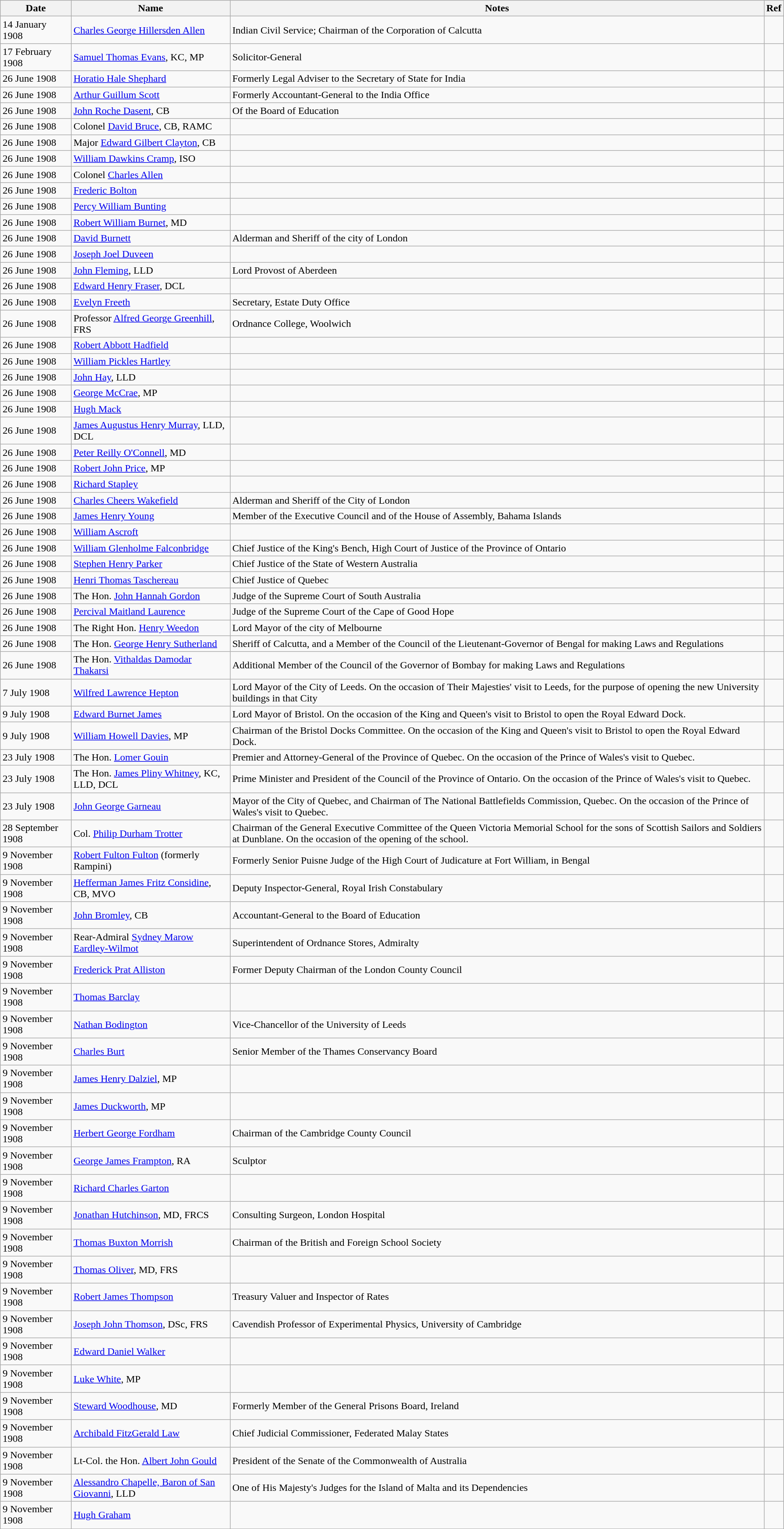<table class="wikitable">
<tr>
<th>Date</th>
<th>Name</th>
<th>Notes</th>
<th>Ref</th>
</tr>
<tr>
<td>14 January 1908</td>
<td><a href='#'>Charles George Hillersden Allen</a></td>
<td>Indian Civil Service; Chairman of the Corporation of Calcutta</td>
<td></td>
</tr>
<tr>
<td>17 February 1908</td>
<td><a href='#'>Samuel Thomas Evans</a>, KC, MP</td>
<td>Solicitor-General</td>
<td></td>
</tr>
<tr>
<td>26 June 1908</td>
<td><a href='#'>Horatio Hale Shephard</a></td>
<td>Formerly Legal Adviser to the Secretary of State for India</td>
<td></td>
</tr>
<tr>
<td>26 June 1908</td>
<td><a href='#'>Arthur Guillum Scott</a></td>
<td>Formerly Accountant-General to the India Office</td>
<td></td>
</tr>
<tr>
<td>26 June 1908</td>
<td><a href='#'>John Roche Dasent</a>, CB</td>
<td>Of the Board of Education</td>
<td></td>
</tr>
<tr>
<td>26 June 1908</td>
<td>Colonel <a href='#'>David Bruce</a>, CB, RAMC</td>
<td></td>
<td></td>
</tr>
<tr>
<td>26 June 1908</td>
<td>Major <a href='#'>Edward Gilbert Clayton</a>, CB</td>
<td></td>
<td></td>
</tr>
<tr>
<td>26 June 1908</td>
<td><a href='#'>William Dawkins Cramp</a>, ISO</td>
<td></td>
<td></td>
</tr>
<tr>
<td>26 June 1908</td>
<td>Colonel <a href='#'>Charles Allen</a></td>
<td></td>
<td></td>
</tr>
<tr>
<td>26 June 1908</td>
<td><a href='#'>Frederic Bolton</a></td>
<td></td>
<td></td>
</tr>
<tr>
<td>26 June 1908</td>
<td><a href='#'>Percy William Bunting</a></td>
<td></td>
<td></td>
</tr>
<tr>
<td>26 June 1908</td>
<td><a href='#'>Robert William Burnet</a>, MD</td>
<td></td>
<td></td>
</tr>
<tr>
<td>26 June 1908</td>
<td><a href='#'>David Burnett</a></td>
<td>Alderman and Sheriff of the city of London</td>
<td></td>
</tr>
<tr>
<td>26 June 1908</td>
<td><a href='#'>Joseph Joel Duveen</a></td>
<td></td>
<td></td>
</tr>
<tr>
<td>26 June 1908</td>
<td><a href='#'>John Fleming</a>, LLD</td>
<td>Lord Provost of Aberdeen</td>
<td></td>
</tr>
<tr>
<td>26 June 1908</td>
<td><a href='#'>Edward Henry Fraser</a>, DCL</td>
<td></td>
<td></td>
</tr>
<tr>
<td>26 June 1908</td>
<td><a href='#'>Evelyn Freeth</a></td>
<td>Secretary, Estate Duty Office</td>
<td></td>
</tr>
<tr>
<td>26 June 1908</td>
<td>Professor <a href='#'>Alfred George Greenhill</a>, FRS</td>
<td>Ordnance College, Woolwich</td>
<td></td>
</tr>
<tr>
<td>26 June 1908</td>
<td><a href='#'>Robert Abbott Hadfield</a></td>
<td></td>
<td></td>
</tr>
<tr>
<td>26 June 1908</td>
<td><a href='#'>William Pickles Hartley</a></td>
<td></td>
<td></td>
</tr>
<tr>
<td>26 June 1908</td>
<td><a href='#'>John Hay</a>, LLD</td>
<td></td>
<td></td>
</tr>
<tr>
<td>26 June 1908</td>
<td><a href='#'>George McCrae</a>, MP</td>
<td></td>
<td></td>
</tr>
<tr>
<td>26 June 1908</td>
<td><a href='#'>Hugh Mack</a></td>
<td></td>
<td></td>
</tr>
<tr>
<td>26 June 1908</td>
<td><a href='#'>James Augustus Henry Murray</a>, LLD, DCL</td>
<td></td>
<td></td>
</tr>
<tr>
<td>26 June 1908</td>
<td><a href='#'>Peter Reilly O'Connell</a>, MD</td>
<td></td>
<td></td>
</tr>
<tr>
<td>26 June 1908</td>
<td><a href='#'>Robert John Price</a>, MP</td>
<td></td>
<td></td>
</tr>
<tr>
<td>26 June 1908</td>
<td><a href='#'>Richard Stapley</a></td>
<td></td>
<td></td>
</tr>
<tr>
<td>26 June 1908</td>
<td><a href='#'>Charles Cheers Wakefield</a></td>
<td>Alderman and Sheriff of the City of London</td>
<td></td>
</tr>
<tr>
<td>26 June 1908</td>
<td><a href='#'>James Henry Young</a></td>
<td>Member of the Executive Council and of the House of Assembly, Bahama Islands</td>
<td></td>
</tr>
<tr>
<td>26 June 1908</td>
<td><a href='#'>William Ascroft</a></td>
<td></td>
<td></td>
</tr>
<tr>
<td>26 June 1908</td>
<td><a href='#'>William Glenholme Falconbridge</a></td>
<td>Chief Justice of the King's Bench, High Court of Justice of the Province of Ontario</td>
<td></td>
</tr>
<tr>
<td>26 June 1908</td>
<td><a href='#'>Stephen Henry Parker</a></td>
<td>Chief Justice of the State of Western Australia</td>
<td></td>
</tr>
<tr>
<td>26 June 1908</td>
<td><a href='#'>Henri Thomas Taschereau</a></td>
<td>Chief Justice of Quebec</td>
<td></td>
</tr>
<tr>
<td>26 June 1908</td>
<td>The Hon. <a href='#'>John Hannah Gordon</a></td>
<td>Judge of the Supreme Court of South Australia</td>
<td></td>
</tr>
<tr>
<td>26 June 1908</td>
<td><a href='#'>Percival Maitland Laurence</a></td>
<td>Judge of the Supreme Court of the Cape of Good Hope</td>
<td></td>
</tr>
<tr>
<td>26 June 1908</td>
<td>The Right Hon. <a href='#'>Henry Weedon</a></td>
<td>Lord Mayor of the city of Melbourne</td>
<td></td>
</tr>
<tr>
<td>26 June 1908</td>
<td>The Hon. <a href='#'>George Henry Sutherland</a></td>
<td>Sheriff of Calcutta, and a Member of the Council of the Lieutenant-Governor of Bengal for making Laws and Regulations</td>
<td></td>
</tr>
<tr>
<td>26 June 1908</td>
<td>The Hon. <a href='#'>Vithaldas Damodar Thakarsi</a></td>
<td>Additional Member of the Council of the Governor of Bombay for making Laws and Regulations</td>
<td></td>
</tr>
<tr>
<td>7 July 1908</td>
<td><a href='#'>Wilfred Lawrence Hepton</a></td>
<td>Lord Mayor of the City of Leeds. On the occasion of Their Majesties' visit to Leeds, for the purpose of opening the new University buildings in that City</td>
<td></td>
</tr>
<tr>
<td>9 July 1908</td>
<td><a href='#'>Edward Burnet James</a></td>
<td>Lord Mayor of Bristol. On the occasion of the King and Queen's visit to Bristol to open the Royal Edward Dock.</td>
<td></td>
</tr>
<tr>
<td>9 July 1908</td>
<td><a href='#'>William Howell Davies</a>, MP</td>
<td>Chairman of the Bristol Docks Committee. On the occasion of the King and Queen's visit to Bristol to open the Royal Edward Dock.</td>
<td></td>
</tr>
<tr>
<td>23 July 1908</td>
<td>The Hon. <a href='#'>Lomer Gouin</a></td>
<td>Premier and Attorney-General of the Province of Quebec. On the occasion of the Prince of Wales's visit to Quebec.</td>
<td></td>
</tr>
<tr>
<td>23 July 1908</td>
<td>The Hon. <a href='#'>James Pliny Whitney</a>, KC, LLD, DCL</td>
<td>Prime Minister and President of the Council of the Province of Ontario. On the occasion of the Prince of Wales's visit to Quebec.</td>
<td></td>
</tr>
<tr>
<td>23 July 1908</td>
<td><a href='#'>John George Garneau</a></td>
<td>Mayor of the City of Quebec, and Chairman of The National Battlefields Commission, Quebec. On the occasion of the Prince of Wales's visit to Quebec.</td>
<td></td>
</tr>
<tr>
<td>28 September 1908</td>
<td>Col. <a href='#'>Philip Durham Trotter</a></td>
<td>Chairman of the General Executive Committee of the Queen Victoria Memorial School for the sons of Scottish Sailors and Soldiers at Dunblane. On the occasion of the opening of the school.</td>
<td></td>
</tr>
<tr>
<td>9 November 1908</td>
<td><a href='#'>Robert Fulton Fulton</a> (formerly Rampini)</td>
<td>Formerly Senior Puisne Judge of the High Court of Judicature at Fort William, in Bengal</td>
<td></td>
</tr>
<tr>
<td>9 November 1908</td>
<td><a href='#'>Hefferman James Fritz Considine</a>, CB, MVO</td>
<td>Deputy Inspector-General, Royal Irish Constabulary</td>
<td></td>
</tr>
<tr>
<td>9 November 1908</td>
<td><a href='#'>John Bromley</a>, CB</td>
<td>Accountant-General to the Board of Education</td>
<td></td>
</tr>
<tr>
<td>9 November 1908</td>
<td>Rear-Admiral <a href='#'>Sydney Marow Eardley-Wilmot</a></td>
<td>Superintendent of Ordnance Stores, Admiralty</td>
<td></td>
</tr>
<tr>
<td>9 November 1908</td>
<td><a href='#'>Frederick Prat Alliston</a></td>
<td>Former Deputy Chairman of the London County Council</td>
<td></td>
</tr>
<tr>
<td>9 November 1908</td>
<td><a href='#'>Thomas Barclay</a></td>
<td></td>
<td></td>
</tr>
<tr>
<td>9 November 1908</td>
<td><a href='#'>Nathan Bodington</a></td>
<td>Vice-Chancellor of the University of Leeds</td>
<td></td>
</tr>
<tr>
<td>9 November 1908</td>
<td><a href='#'>Charles Burt</a></td>
<td>Senior Member of the Thames Conservancy Board</td>
<td></td>
</tr>
<tr>
<td>9 November 1908</td>
<td><a href='#'>James Henry Dalziel</a>, MP</td>
<td></td>
<td></td>
</tr>
<tr>
<td>9 November 1908</td>
<td><a href='#'>James Duckworth</a>, MP</td>
<td></td>
<td></td>
</tr>
<tr>
<td>9 November 1908</td>
<td><a href='#'>Herbert George Fordham</a></td>
<td>Chairman of the Cambridge County Council</td>
<td></td>
</tr>
<tr>
<td>9 November 1908</td>
<td><a href='#'>George James Frampton</a>, RA</td>
<td>Sculptor</td>
<td></td>
</tr>
<tr>
<td>9 November 1908</td>
<td><a href='#'>Richard Charles Garton</a></td>
<td></td>
<td></td>
</tr>
<tr>
<td>9 November 1908</td>
<td><a href='#'>Jonathan Hutchinson</a>, MD, FRCS</td>
<td>Consulting Surgeon, London Hospital</td>
<td></td>
</tr>
<tr>
<td>9 November 1908</td>
<td><a href='#'>Thomas Buxton Morrish</a></td>
<td>Chairman of the British and Foreign School Society</td>
<td></td>
</tr>
<tr>
<td>9 November 1908</td>
<td><a href='#'>Thomas Oliver</a>, MD, FRS</td>
<td></td>
<td></td>
</tr>
<tr>
<td>9 November 1908</td>
<td><a href='#'>Robert James Thompson</a></td>
<td>Treasury Valuer and Inspector of Rates</td>
<td></td>
</tr>
<tr>
<td>9 November 1908</td>
<td><a href='#'>Joseph John Thomson</a>, DSc, FRS</td>
<td>Cavendish Professor of Experimental Physics, University of Cambridge</td>
<td></td>
</tr>
<tr>
<td>9 November 1908</td>
<td><a href='#'>Edward Daniel Walker</a></td>
<td></td>
<td></td>
</tr>
<tr>
<td>9 November 1908</td>
<td><a href='#'>Luke White</a>, MP</td>
<td></td>
<td></td>
</tr>
<tr>
<td>9 November 1908</td>
<td><a href='#'>Steward Woodhouse</a>, MD</td>
<td>Formerly Member of the General Prisons Board, Ireland</td>
<td></td>
</tr>
<tr>
<td>9 November 1908</td>
<td><a href='#'>Archibald FitzGerald Law</a></td>
<td>Chief Judicial Commissioner, Federated Malay States</td>
<td></td>
</tr>
<tr>
<td>9 November 1908</td>
<td>Lt-Col. the Hon. <a href='#'>Albert John Gould</a></td>
<td>President of the Senate of the Commonwealth of Australia</td>
<td></td>
</tr>
<tr>
<td>9 November 1908</td>
<td><a href='#'>Alessandro Chapelle, Baron of San Giovanni</a>, LLD</td>
<td>One of His Majesty's Judges for the Island of Malta and its Dependencies</td>
<td></td>
</tr>
<tr>
<td>9 November 1908</td>
<td><a href='#'>Hugh Graham</a></td>
<td></td>
<td></td>
</tr>
</table>
